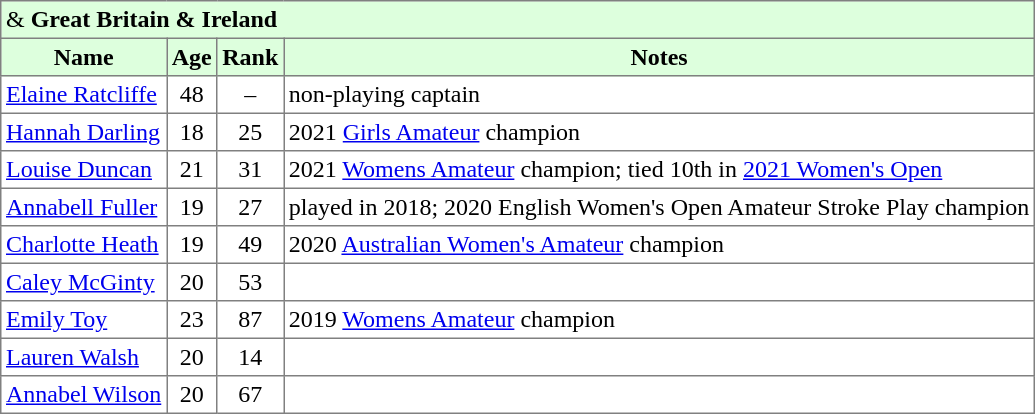<table border="1" cellpadding="3" style="border-collapse: collapse;">
<tr style="background:#ddffdd;">
<td colspan=5> &  <strong>Great Britain & Ireland</strong></td>
</tr>
<tr style="background:#ddffdd;">
<th>Name</th>
<th>Age</th>
<th>Rank</th>
<th>Notes</th>
</tr>
<tr>
<td> <a href='#'>Elaine Ratcliffe</a></td>
<td align=center>48</td>
<td align=center>–</td>
<td>non-playing captain</td>
</tr>
<tr>
<td> <a href='#'>Hannah Darling</a></td>
<td align=center>18</td>
<td align=center>25</td>
<td>2021 <a href='#'>Girls Amateur</a> champion</td>
</tr>
<tr>
<td> <a href='#'>Louise Duncan</a></td>
<td align=center>21</td>
<td align=center>31</td>
<td>2021 <a href='#'>Womens Amateur</a> champion; tied 10th in <a href='#'>2021 Women's Open</a></td>
</tr>
<tr>
<td> <a href='#'>Annabell Fuller</a></td>
<td align=center>19</td>
<td align=center>27</td>
<td>played in 2018; 2020 English Women's Open Amateur Stroke Play champion</td>
</tr>
<tr>
<td> <a href='#'>Charlotte Heath</a></td>
<td align=center>19</td>
<td align=center>49</td>
<td>2020 <a href='#'>Australian Women's Amateur</a> champion</td>
</tr>
<tr>
<td> <a href='#'>Caley McGinty</a></td>
<td align=center>20</td>
<td align=center>53</td>
<td></td>
</tr>
<tr>
<td> <a href='#'>Emily Toy</a></td>
<td align=center>23</td>
<td align=center>87</td>
<td>2019 <a href='#'>Womens Amateur</a> champion</td>
</tr>
<tr>
<td> <a href='#'>Lauren Walsh</a></td>
<td align=center>20</td>
<td align=center>14</td>
<td></td>
</tr>
<tr>
<td> <a href='#'>Annabel Wilson</a></td>
<td align=center>20</td>
<td align=center>67</td>
<td></td>
</tr>
</table>
